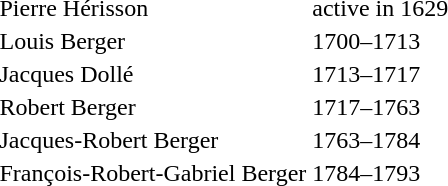<table>
<tr>
<td>Pierre Hérisson</td>
<td>active in 1629</td>
</tr>
<tr>
<td>Louis Berger</td>
<td>1700–1713</td>
</tr>
<tr>
<td>Jacques Dollé</td>
<td>1713–1717</td>
</tr>
<tr>
<td>Robert Berger</td>
<td>1717–1763</td>
</tr>
<tr>
<td>Jacques-Robert Berger</td>
<td>1763–1784</td>
</tr>
<tr>
<td>François-Robert-Gabriel Berger</td>
<td>1784–1793</td>
</tr>
</table>
